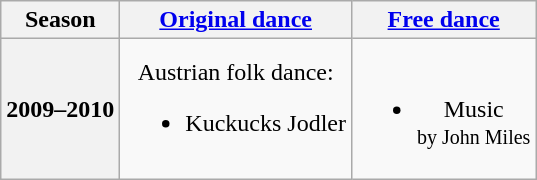<table class=wikitable style=text-align:center>
<tr>
<th>Season</th>
<th><a href='#'>Original dance</a></th>
<th><a href='#'>Free dance</a></th>
</tr>
<tr>
<th>2009–2010 <br> </th>
<td>Austrian folk dance:<br><ul><li>Kuckucks Jodler</li></ul></td>
<td><br><ul><li>Music <br><small> by John Miles </small></li></ul></td>
</tr>
</table>
